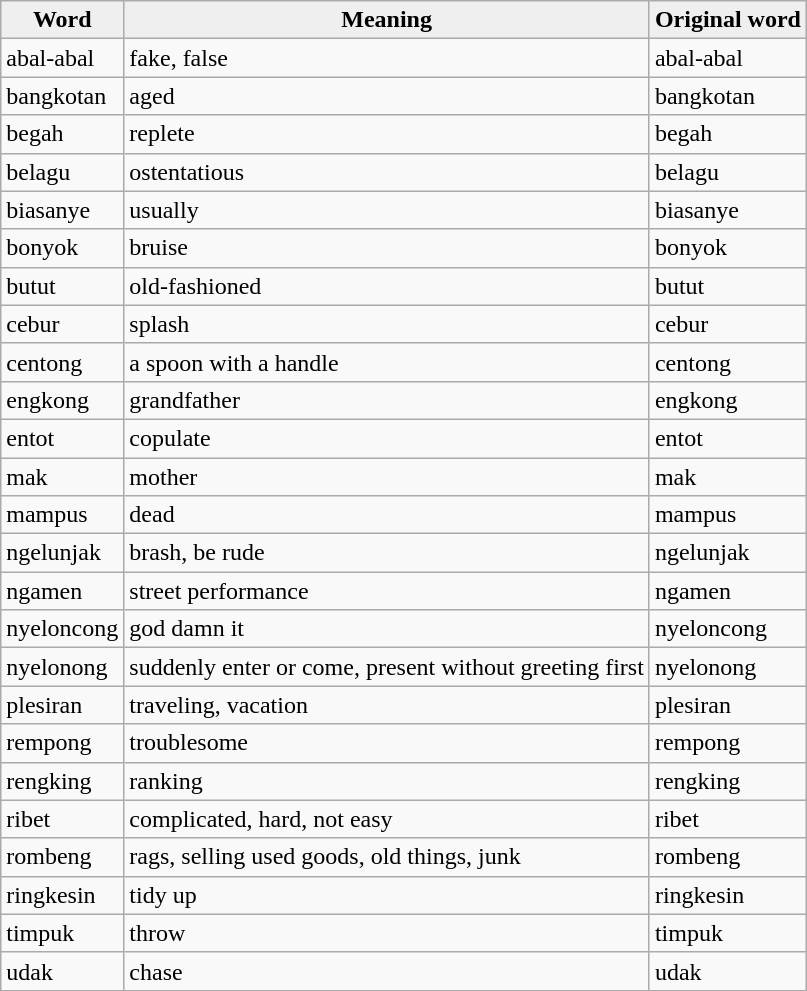<table class="wikitable">
<tr>
<th style="background:#efefef;">Word</th>
<th style="background:#efefef;">Meaning</th>
<th style="background:#efefef;">Original word</th>
</tr>
<tr>
<td>abal-abal</td>
<td>fake, false</td>
<td>abal-abal</td>
</tr>
<tr>
<td>bangkotan</td>
<td>aged</td>
<td>bangkotan</td>
</tr>
<tr>
<td>begah</td>
<td>replete</td>
<td>begah</td>
</tr>
<tr>
<td>belagu</td>
<td>ostentatious</td>
<td>belagu</td>
</tr>
<tr>
<td>biasanye</td>
<td>usually</td>
<td>biasanye</td>
</tr>
<tr>
<td>bonyok</td>
<td>bruise</td>
<td>bonyok</td>
</tr>
<tr>
<td>butut</td>
<td>old-fashioned</td>
<td>butut</td>
</tr>
<tr>
<td>cebur</td>
<td>splash</td>
<td>cebur</td>
</tr>
<tr>
<td>centong</td>
<td>a spoon with a handle</td>
<td>centong</td>
</tr>
<tr>
<td>engkong</td>
<td>grandfather</td>
<td>engkong</td>
</tr>
<tr>
<td>entot</td>
<td>copulate</td>
<td>entot</td>
</tr>
<tr>
<td>mak</td>
<td>mother</td>
<td>mak</td>
</tr>
<tr>
<td>mampus</td>
<td>dead</td>
<td>mampus</td>
</tr>
<tr>
<td>ngelunjak</td>
<td>brash, be rude</td>
<td>ngelunjak</td>
</tr>
<tr>
<td>ngamen</td>
<td>street performance</td>
<td>ngamen</td>
</tr>
<tr>
<td>nyeloncong</td>
<td>god damn it</td>
<td>nyeloncong</td>
</tr>
<tr>
<td>nyelonong</td>
<td>suddenly enter or come, present without greeting first</td>
<td>nyelonong</td>
</tr>
<tr>
<td>plesiran</td>
<td>traveling, vacation</td>
<td>plesiran</td>
</tr>
<tr>
<td>rempong</td>
<td>troublesome</td>
<td>rempong</td>
</tr>
<tr>
<td>rengking</td>
<td>ranking</td>
<td>rengking</td>
</tr>
<tr>
<td>ribet</td>
<td>complicated, hard, not easy</td>
<td>ribet</td>
</tr>
<tr>
<td>rombeng</td>
<td>rags, selling used goods, old things, junk</td>
<td>rombeng</td>
</tr>
<tr>
<td>ringkesin</td>
<td>tidy up</td>
<td>ringkesin</td>
</tr>
<tr>
<td>timpuk</td>
<td>throw</td>
<td>timpuk</td>
</tr>
<tr>
<td>udak</td>
<td>chase</td>
<td>udak</td>
</tr>
</table>
